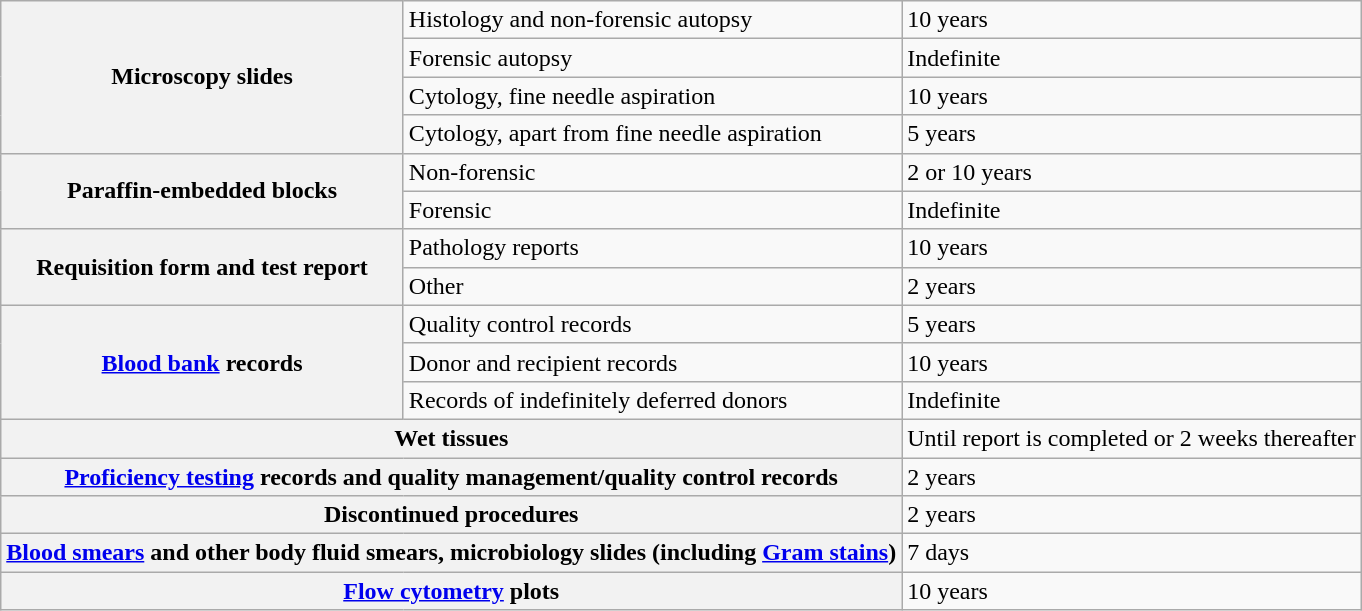<table class=wikitable>
<tr>
<th rowspan=4>Microscopy slides</th>
<td>Histology and non-forensic autopsy</td>
<td>10 years</td>
</tr>
<tr>
<td>Forensic autopsy</td>
<td>Indefinite</td>
</tr>
<tr>
<td>Cytology, fine needle aspiration</td>
<td>10 years</td>
</tr>
<tr>
<td>Cytology, apart from fine needle aspiration</td>
<td>5 years</td>
</tr>
<tr>
<th rowspan=2>Paraffin-embedded blocks</th>
<td>Non-forensic</td>
<td>2 or 10 years</td>
</tr>
<tr>
<td>Forensic</td>
<td>Indefinite</td>
</tr>
<tr>
<th rowspan=2>Requisition form and test report</th>
<td>Pathology reports</td>
<td>10 years</td>
</tr>
<tr>
<td>Other</td>
<td>2 years</td>
</tr>
<tr>
<th rowspan=3><a href='#'>Blood bank</a> records</th>
<td>Quality control records</td>
<td>5 years</td>
</tr>
<tr>
<td>Donor and recipient records</td>
<td>10 years</td>
</tr>
<tr>
<td>Records of indefinitely deferred donors</td>
<td>Indefinite</td>
</tr>
<tr>
<th colspan=2>Wet tissues</th>
<td>Until report is completed or 2 weeks thereafter</td>
</tr>
<tr>
<th colspan=2><a href='#'>Proficiency testing</a> records and quality management/quality control records</th>
<td>2 years</td>
</tr>
<tr>
<th colspan=2>Discontinued procedures</th>
<td>2 years</td>
</tr>
<tr>
<th colspan=2><a href='#'>Blood smears</a> and other body fluid smears, microbiology slides (including <a href='#'>Gram stains</a>)</th>
<td>7 days</td>
</tr>
<tr>
<th colspan=2><a href='#'>Flow cytometry</a> plots</th>
<td>10 years</td>
</tr>
</table>
